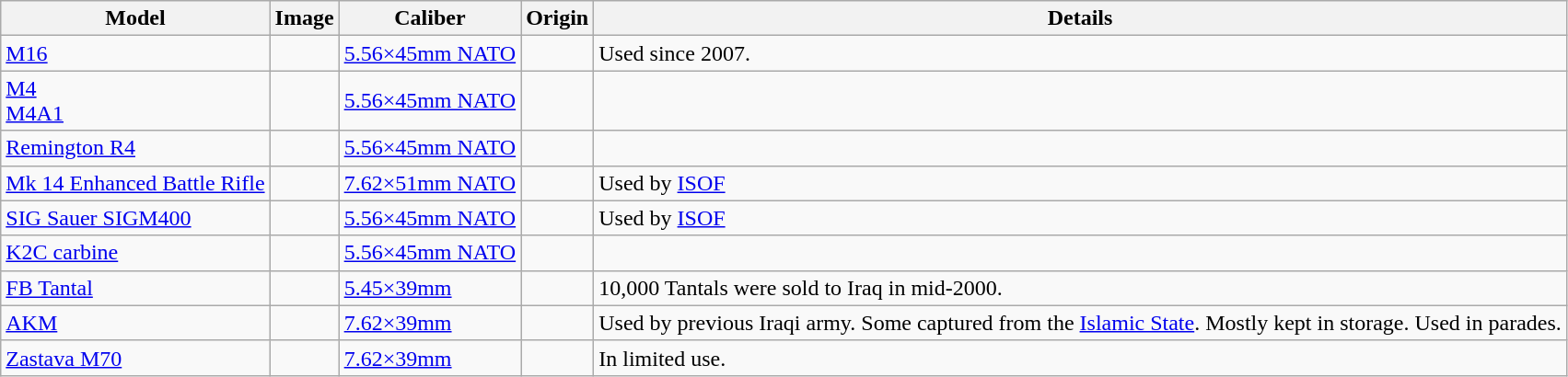<table class="wikitable">
<tr>
<th>Model</th>
<th>Image</th>
<th>Caliber</th>
<th>Origin</th>
<th>Details</th>
</tr>
<tr>
<td><a href='#'>M16</a></td>
<td></td>
<td><a href='#'>5.56×45mm NATO</a></td>
<td></td>
<td>Used since 2007.</td>
</tr>
<tr>
<td><a href='#'>M4</a><br><a href='#'>M4A1</a></td>
<td></td>
<td><a href='#'>5.56×45mm NATO</a></td>
<td></td>
<td></td>
</tr>
<tr>
<td><a href='#'>Remington R4</a></td>
<td></td>
<td><a href='#'>5.56×45mm NATO</a></td>
<td></td>
<td></td>
</tr>
<tr>
<td><a href='#'>Mk 14 Enhanced Battle Rifle</a></td>
<td></td>
<td><a href='#'>7.62×51mm NATO</a></td>
<td></td>
<td>Used by <a href='#'>ISOF</a></td>
</tr>
<tr>
<td><a href='#'>SIG Sauer SIGM400</a></td>
<td></td>
<td><a href='#'>5.56×45mm NATO</a></td>
<td></td>
<td>Used by <a href='#'>ISOF</a></td>
</tr>
<tr>
<td><a href='#'>K2C carbine</a></td>
<td></td>
<td><a href='#'>5.56×45mm NATO</a></td>
<td></td>
<td></td>
</tr>
<tr>
<td><a href='#'>FB Tantal</a></td>
<td></td>
<td><a href='#'>5.45×39mm</a></td>
<td></td>
<td>10,000 Tantals were sold to Iraq in mid-2000.</td>
</tr>
<tr>
<td><a href='#'>AKM</a></td>
<td></td>
<td><a href='#'>7.62×39mm</a></td>
<td></td>
<td>Used by previous Iraqi army. Some captured from the <a href='#'>Islamic State</a>. Mostly kept in storage. Used in parades.</td>
</tr>
<tr>
<td><a href='#'>Zastava M70</a></td>
<td></td>
<td><a href='#'>7.62×39mm</a></td>
<td><br></td>
<td>In limited use.</td>
</tr>
</table>
